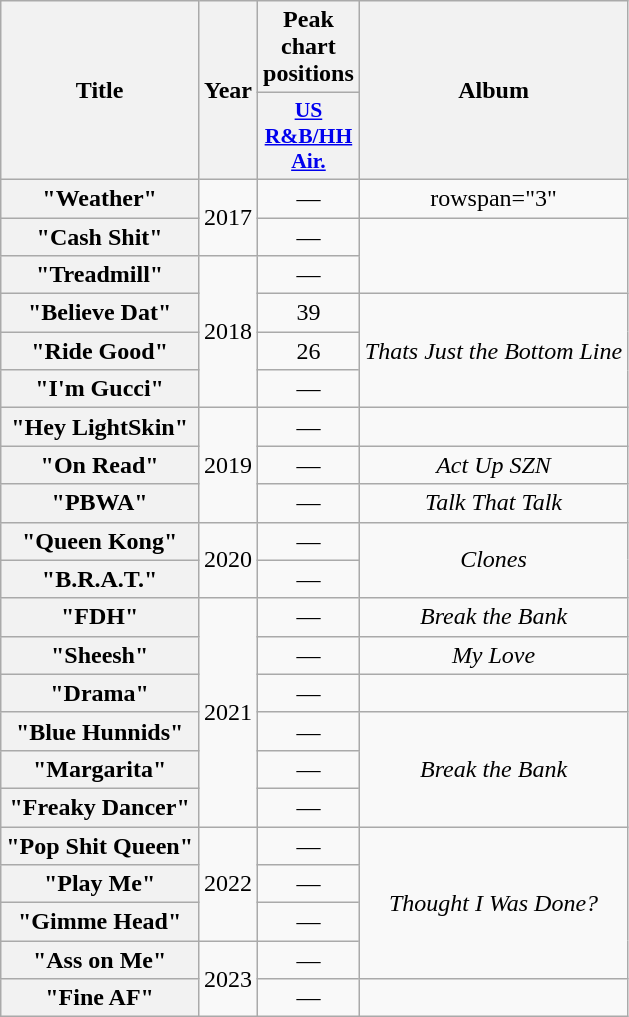<table class="wikitable plainrowheaders" style="text-align:center;">
<tr>
<th scope="col" rowspan="2">Title</th>
<th scope="col" rowspan="2">Year</th>
<th scope="col" colspan="1">Peak chart positions</th>
<th scope="col" rowspan="2">Album</th>
</tr>
<tr>
<th scope="col" style="width:2.5em;font-size:90%;"><a href='#'>US<br>R&B/HH<br>Air.</a><br></th>
</tr>
<tr>
<th scope="row">"Weather"</th>
<td rowspan="2">2017</td>
<td>—</td>
<td>rowspan="3" </td>
</tr>
<tr>
<th scope="row">"Cash Shit"</th>
<td>—</td>
</tr>
<tr>
<th scope="row">"Treadmill"</th>
<td rowspan="4">2018</td>
<td>—</td>
</tr>
<tr>
<th scope="row">"Believe Dat"</th>
<td>39</td>
<td rowspan="3"><em>Thats Just the Bottom Line</em></td>
</tr>
<tr>
<th scope="row">"Ride Good"<br></th>
<td>26</td>
</tr>
<tr>
<th scope="row">"I'm Gucci"</th>
<td>—</td>
</tr>
<tr>
<th scope="row">"Hey LightSkin"<br></th>
<td rowspan="3">2019</td>
<td>—</td>
<td></td>
</tr>
<tr>
<th scope="row">"On Read"<br></th>
<td>—</td>
<td><em>Act Up SZN</em></td>
</tr>
<tr>
<th scope="row">"PBWA"</th>
<td>—</td>
<td><em>Talk That Talk</em></td>
</tr>
<tr>
<th scope="row">"Queen Kong"</th>
<td rowspan="2">2020</td>
<td>—</td>
<td rowspan="2"><em>Clones</em></td>
</tr>
<tr>
<th scope="row">"B.R.A.T."<br></th>
<td>—</td>
</tr>
<tr>
<th scope="row">"FDH"</th>
<td rowspan="6">2021</td>
<td>—</td>
<td><em>Break the Bank</em></td>
</tr>
<tr>
<th scope="row">"Sheesh"<br></th>
<td>—</td>
<td><em>My Love</em></td>
</tr>
<tr>
<th scope="row">"Drama"</th>
<td>—</td>
<td></td>
</tr>
<tr>
<th scope="row">"Blue Hunnids"</th>
<td>—</td>
<td rowspan="3"><em>Break the Bank</em></td>
</tr>
<tr>
<th scope="row">"Margarita"</th>
<td>—</td>
</tr>
<tr>
<th scope="row">"Freaky Dancer"<br></th>
<td>—</td>
</tr>
<tr>
<th scope="row">"Pop Shit Queen"</th>
<td rowspan="3">2022</td>
<td>—</td>
<td rowspan="4"><em>Thought I Was Done?</em></td>
</tr>
<tr>
<th scope="row">"Play Me"</th>
<td>—</td>
</tr>
<tr>
<th scope="row">"Gimme Head"</th>
<td>—</td>
</tr>
<tr>
<th scope="row">"Ass on Me"</th>
<td rowspan="2">2023</td>
<td>—</td>
</tr>
<tr>
<th scope="row">"Fine AF"</th>
<td>—</td>
<td></td>
</tr>
</table>
